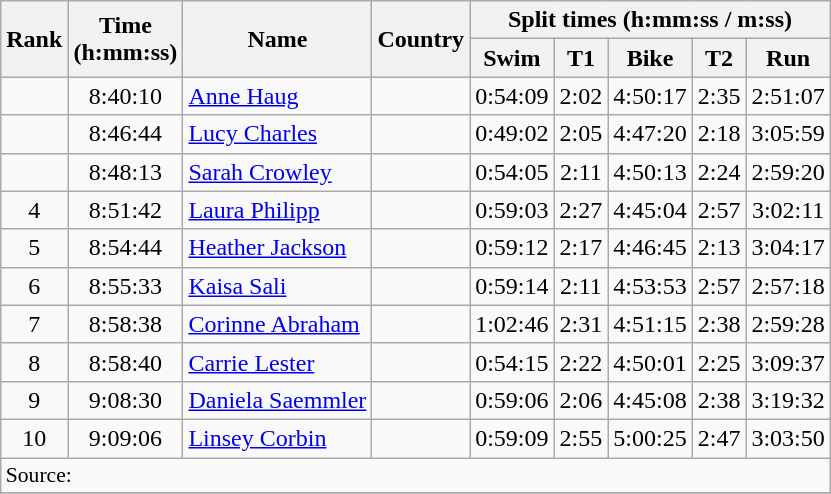<table class="wikitable sortable" style="text-align:center">
<tr>
<th data-sort-type="number" rowspan=2>Rank</th>
<th rowspan=2>Time<br>(h:mm:ss)</th>
<th rowspan=2>Name</th>
<th rowspan=2>Country</th>
<th colspan=5>Split times (h:mm:ss / m:ss)</th>
</tr>
<tr>
<th>Swim</th>
<th>T1</th>
<th>Bike</th>
<th>T2</th>
<th>Run</th>
</tr>
<tr>
<td></td>
<td>8:40:10</td>
<td align="left"><a href='#'>Anne Haug</a></td>
<td align="left"></td>
<td>0:54:09</td>
<td>2:02</td>
<td>4:50:17</td>
<td>2:35</td>
<td>2:51:07</td>
</tr>
<tr>
<td></td>
<td>8:46:44</td>
<td align="left"><a href='#'>Lucy Charles</a></td>
<td align="left"></td>
<td>0:49:02</td>
<td>2:05</td>
<td>4:47:20</td>
<td>2:18</td>
<td>3:05:59</td>
</tr>
<tr>
<td></td>
<td>8:48:13</td>
<td align="left"><a href='#'>Sarah Crowley</a></td>
<td align="left"></td>
<td>0:54:05</td>
<td>2:11</td>
<td>4:50:13</td>
<td>2:24</td>
<td>2:59:20</td>
</tr>
<tr>
<td>4</td>
<td>8:51:42</td>
<td align="left"><a href='#'>Laura Philipp</a></td>
<td align="left"></td>
<td>0:59:03</td>
<td>2:27</td>
<td>4:45:04</td>
<td>2:57</td>
<td>3:02:11</td>
</tr>
<tr>
<td>5</td>
<td>8:54:44</td>
<td align="left"><a href='#'>Heather Jackson</a></td>
<td align="left"></td>
<td>0:59:12</td>
<td>2:17</td>
<td>4:46:45</td>
<td>2:13</td>
<td>3:04:17</td>
</tr>
<tr>
<td>6</td>
<td>8:55:33</td>
<td align="left"><a href='#'>Kaisa Sali</a></td>
<td align="left"></td>
<td>0:59:14</td>
<td>2:11</td>
<td>4:53:53</td>
<td>2:57</td>
<td>2:57:18</td>
</tr>
<tr>
<td>7</td>
<td>8:58:38</td>
<td align="left"><a href='#'>Corinne Abraham</a></td>
<td align="left"></td>
<td>1:02:46</td>
<td>2:31</td>
<td>4:51:15</td>
<td>2:38</td>
<td>2:59:28</td>
</tr>
<tr>
<td>8</td>
<td>8:58:40</td>
<td align="left"><a href='#'>Carrie Lester</a></td>
<td align="left"></td>
<td>0:54:15</td>
<td>2:22</td>
<td>4:50:01</td>
<td>2:25</td>
<td>3:09:37</td>
</tr>
<tr>
<td>9</td>
<td>9:08:30</td>
<td align="left"><a href='#'>Daniela Saemmler</a></td>
<td align="left"></td>
<td>0:59:06</td>
<td>2:06</td>
<td>4:45:08</td>
<td>2:38</td>
<td>3:19:32</td>
</tr>
<tr>
<td>10</td>
<td>9:09:06</td>
<td align="left"><a href='#'>Linsey Corbin</a></td>
<td align="left"></td>
<td>0:59:09</td>
<td>2:55</td>
<td>5:00:25</td>
<td>2:47</td>
<td>3:03:50</td>
</tr>
<tr class="sortbottom">
<td colspan="9" align="left" style="font-size:90%">Source: </td>
</tr>
<tr>
</tr>
</table>
